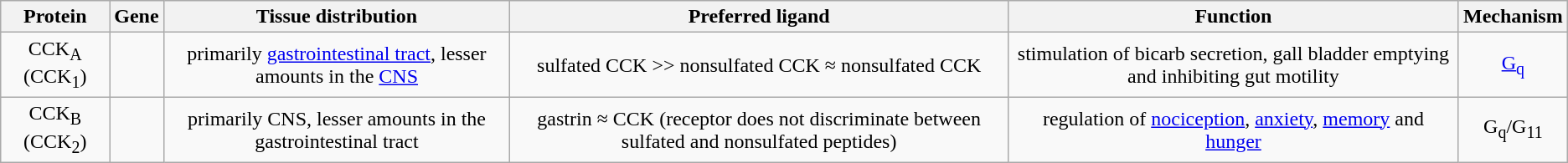<table class="wikitable" style="text-align:center">
<tr>
<th>Protein</th>
<th>Gene</th>
<th>Tissue distribution</th>
<th>Preferred ligand</th>
<th>Function</th>
<th>Mechanism</th>
</tr>
<tr>
<td>CCK<sub>A</sub> (CCK<sub>1</sub>)</td>
<td></td>
<td>primarily <a href='#'>gastrointestinal tract</a>, lesser amounts in the <a href='#'>CNS</a></td>
<td>sulfated CCK >> nonsulfated CCK ≈ nonsulfated CCK</td>
<td>stimulation of bicarb secretion, gall bladder emptying and inhibiting gut motility</td>
<td><a href='#'>G<sub>q</sub></a></td>
</tr>
<tr>
<td>CCK<sub>B</sub> (CCK<sub>2</sub>)</td>
<td></td>
<td>primarily CNS, lesser amounts in the gastrointestinal tract</td>
<td>gastrin ≈ CCK (receptor does not discriminate between sulfated and nonsulfated peptides)</td>
<td>regulation of <a href='#'>nociception</a>, <a href='#'>anxiety</a>, <a href='#'>memory</a> and <a href='#'>hunger</a></td>
<td>G<sub>q</sub>/G<sub>11</sub></td>
</tr>
</table>
